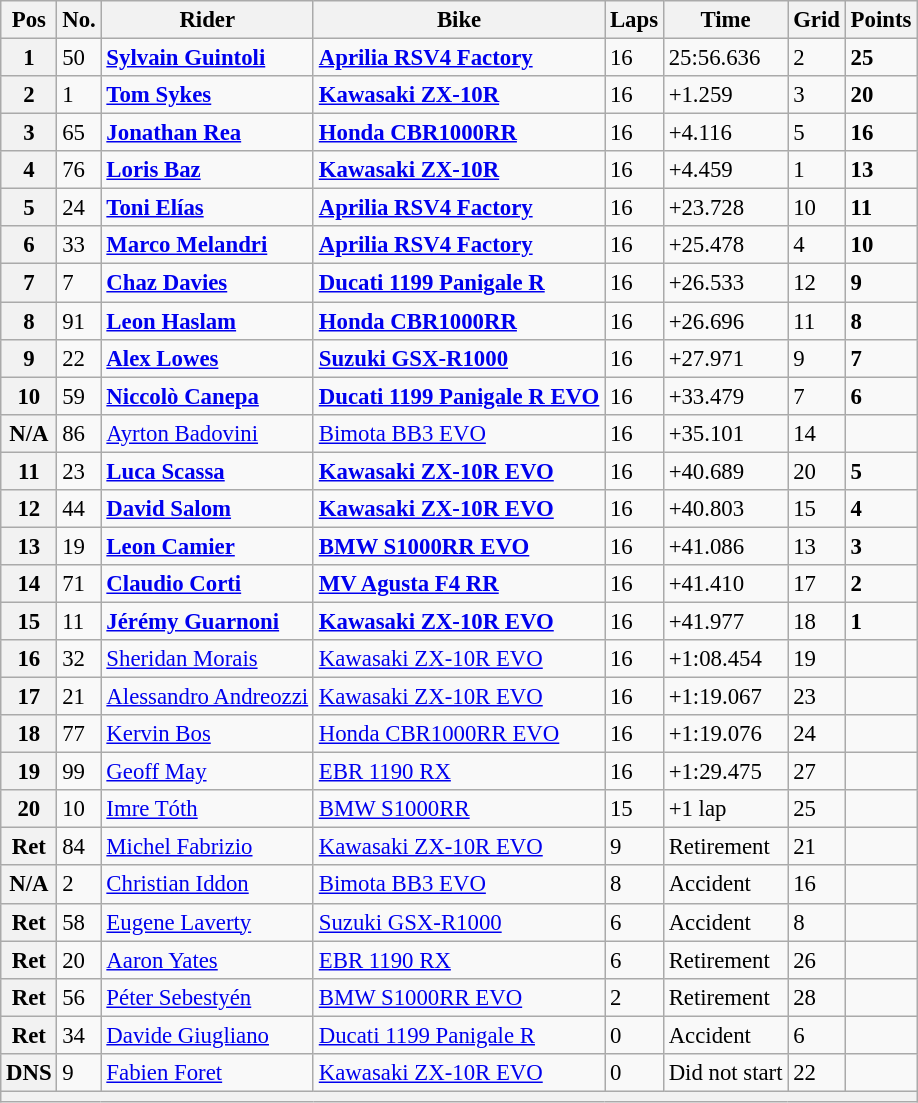<table class="wikitable" style="font-size: 95%;">
<tr>
<th>Pos</th>
<th>No.</th>
<th>Rider</th>
<th>Bike</th>
<th>Laps</th>
<th>Time</th>
<th>Grid</th>
<th>Points</th>
</tr>
<tr>
<th>1</th>
<td>50</td>
<td> <strong><a href='#'>Sylvain Guintoli</a></strong></td>
<td><strong><a href='#'>Aprilia RSV4 Factory</a></strong></td>
<td>16</td>
<td>25:56.636</td>
<td>2</td>
<td><strong>25</strong></td>
</tr>
<tr>
<th>2</th>
<td>1</td>
<td> <strong><a href='#'>Tom Sykes</a></strong></td>
<td><strong><a href='#'>Kawasaki ZX-10R</a></strong></td>
<td>16</td>
<td>+1.259</td>
<td>3</td>
<td><strong>20</strong></td>
</tr>
<tr>
<th>3</th>
<td>65</td>
<td> <strong><a href='#'>Jonathan Rea</a></strong></td>
<td><strong><a href='#'>Honda CBR1000RR</a></strong></td>
<td>16</td>
<td>+4.116</td>
<td>5</td>
<td><strong>16</strong></td>
</tr>
<tr>
<th>4</th>
<td>76</td>
<td> <strong><a href='#'>Loris Baz</a></strong></td>
<td><strong><a href='#'>Kawasaki ZX-10R</a></strong></td>
<td>16</td>
<td>+4.459</td>
<td>1</td>
<td><strong>13</strong></td>
</tr>
<tr>
<th>5</th>
<td>24</td>
<td> <strong><a href='#'>Toni Elías</a></strong></td>
<td><strong><a href='#'>Aprilia RSV4 Factory</a></strong></td>
<td>16</td>
<td>+23.728</td>
<td>10</td>
<td><strong>11</strong></td>
</tr>
<tr>
<th>6</th>
<td>33</td>
<td> <strong><a href='#'>Marco Melandri</a></strong></td>
<td><strong><a href='#'>Aprilia RSV4 Factory</a></strong></td>
<td>16</td>
<td>+25.478</td>
<td>4</td>
<td><strong>10</strong></td>
</tr>
<tr>
<th>7</th>
<td>7</td>
<td> <strong><a href='#'>Chaz Davies</a></strong></td>
<td><strong><a href='#'>Ducati 1199 Panigale R</a></strong></td>
<td>16</td>
<td>+26.533</td>
<td>12</td>
<td><strong>9</strong></td>
</tr>
<tr>
<th>8</th>
<td>91</td>
<td> <strong><a href='#'>Leon Haslam</a></strong></td>
<td><strong><a href='#'>Honda CBR1000RR</a></strong></td>
<td>16</td>
<td>+26.696</td>
<td>11</td>
<td><strong>8</strong></td>
</tr>
<tr>
<th>9</th>
<td>22</td>
<td> <strong><a href='#'>Alex Lowes</a></strong></td>
<td><strong><a href='#'>Suzuki GSX-R1000</a></strong></td>
<td>16</td>
<td>+27.971</td>
<td>9</td>
<td><strong>7</strong></td>
</tr>
<tr>
<th>10</th>
<td>59</td>
<td> <strong><a href='#'>Niccolò Canepa</a></strong></td>
<td><strong><a href='#'>Ducati 1199 Panigale R EVO</a></strong></td>
<td>16</td>
<td>+33.479</td>
<td>7</td>
<td><strong>6</strong></td>
</tr>
<tr>
<th>N/A</th>
<td>86</td>
<td> <a href='#'>Ayrton Badovini</a></td>
<td><a href='#'>Bimota BB3 EVO</a></td>
<td>16</td>
<td>+35.101</td>
<td>14</td>
<td></td>
</tr>
<tr>
<th>11</th>
<td>23</td>
<td> <strong><a href='#'>Luca Scassa</a></strong></td>
<td><strong><a href='#'>Kawasaki ZX-10R EVO</a></strong></td>
<td>16</td>
<td>+40.689</td>
<td>20</td>
<td><strong>5</strong></td>
</tr>
<tr>
<th>12</th>
<td>44</td>
<td> <strong><a href='#'>David Salom</a></strong></td>
<td><strong><a href='#'>Kawasaki ZX-10R EVO</a></strong></td>
<td>16</td>
<td>+40.803</td>
<td>15</td>
<td><strong>4</strong></td>
</tr>
<tr>
<th>13</th>
<td>19</td>
<td> <strong><a href='#'>Leon Camier</a></strong></td>
<td><strong><a href='#'>BMW S1000RR EVO</a></strong></td>
<td>16</td>
<td>+41.086</td>
<td>13</td>
<td><strong>3</strong></td>
</tr>
<tr>
<th>14</th>
<td>71</td>
<td> <strong><a href='#'>Claudio Corti</a></strong></td>
<td><strong><a href='#'>MV Agusta F4 RR</a></strong></td>
<td>16</td>
<td>+41.410</td>
<td>17</td>
<td><strong>2</strong></td>
</tr>
<tr>
<th>15</th>
<td>11</td>
<td> <strong><a href='#'>Jérémy Guarnoni</a></strong></td>
<td><strong><a href='#'>Kawasaki ZX-10R EVO</a></strong></td>
<td>16</td>
<td>+41.977</td>
<td>18</td>
<td><strong>1</strong></td>
</tr>
<tr>
<th>16</th>
<td>32</td>
<td> <a href='#'>Sheridan Morais</a></td>
<td><a href='#'>Kawasaki ZX-10R EVO</a></td>
<td>16</td>
<td>+1:08.454</td>
<td>19</td>
<td></td>
</tr>
<tr>
<th>17</th>
<td>21</td>
<td> <a href='#'>Alessandro Andreozzi</a></td>
<td><a href='#'>Kawasaki ZX-10R EVO</a></td>
<td>16</td>
<td>+1:19.067</td>
<td>23</td>
<td></td>
</tr>
<tr>
<th>18</th>
<td>77</td>
<td> <a href='#'>Kervin Bos</a></td>
<td><a href='#'>Honda CBR1000RR EVO</a></td>
<td>16</td>
<td>+1:19.076</td>
<td>24</td>
<td></td>
</tr>
<tr>
<th>19</th>
<td>99</td>
<td> <a href='#'>Geoff May</a></td>
<td><a href='#'>EBR 1190 RX</a></td>
<td>16</td>
<td>+1:29.475</td>
<td>27</td>
<td></td>
</tr>
<tr>
<th>20</th>
<td>10</td>
<td> <a href='#'>Imre Tóth</a></td>
<td><a href='#'>BMW S1000RR</a></td>
<td>15</td>
<td>+1 lap</td>
<td>25</td>
<td></td>
</tr>
<tr>
<th>Ret</th>
<td>84</td>
<td> <a href='#'>Michel Fabrizio</a></td>
<td><a href='#'>Kawasaki ZX-10R EVO</a></td>
<td>9</td>
<td>Retirement</td>
<td>21</td>
<td></td>
</tr>
<tr>
<th>N/A</th>
<td>2</td>
<td> <a href='#'>Christian Iddon</a></td>
<td><a href='#'>Bimota BB3 EVO</a></td>
<td>8</td>
<td>Accident</td>
<td>16</td>
<td></td>
</tr>
<tr>
<th>Ret</th>
<td>58</td>
<td> <a href='#'>Eugene Laverty</a></td>
<td><a href='#'>Suzuki GSX-R1000</a></td>
<td>6</td>
<td>Accident</td>
<td>8</td>
<td></td>
</tr>
<tr>
<th>Ret</th>
<td>20</td>
<td> <a href='#'>Aaron Yates</a></td>
<td><a href='#'>EBR 1190 RX</a></td>
<td>6</td>
<td>Retirement</td>
<td>26</td>
<td></td>
</tr>
<tr>
<th>Ret</th>
<td>56</td>
<td> <a href='#'>Péter Sebestyén</a></td>
<td><a href='#'>BMW S1000RR EVO</a></td>
<td>2</td>
<td>Retirement</td>
<td>28</td>
<td></td>
</tr>
<tr>
<th>Ret</th>
<td>34</td>
<td> <a href='#'>Davide Giugliano</a></td>
<td><a href='#'>Ducati 1199 Panigale R</a></td>
<td>0</td>
<td>Accident</td>
<td>6</td>
<td></td>
</tr>
<tr>
<th>DNS</th>
<td>9</td>
<td> <a href='#'>Fabien Foret</a></td>
<td><a href='#'>Kawasaki ZX-10R EVO</a></td>
<td>0</td>
<td>Did not start</td>
<td>22</td>
<td></td>
</tr>
<tr>
<th colspan=8></th>
</tr>
</table>
